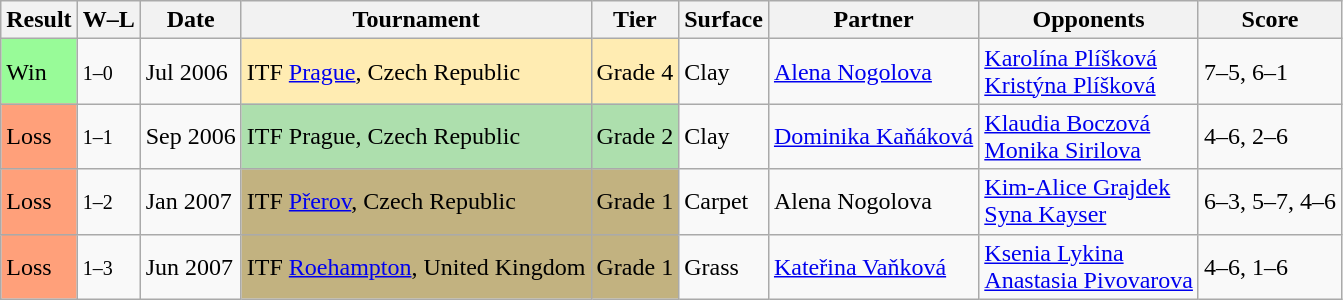<table class="sortable wikitable">
<tr>
<th>Result</th>
<th class="unsortable">W–L</th>
<th>Date</th>
<th>Tournament</th>
<th>Tier</th>
<th>Surface</th>
<th>Partner</th>
<th>Opponents</th>
<th class="unsortable">Score</th>
</tr>
<tr>
<td bgcolor="98fb98">Win</td>
<td><small>1–0</small></td>
<td>Jul 2006</td>
<td style="background:#ffecb2;">ITF <a href='#'>Prague</a>, Czech Republic</td>
<td style="background:#ffecb2;">Grade 4</td>
<td>Clay</td>
<td> <a href='#'>Alena Nogolova</a></td>
<td> <a href='#'>Karolína Plíšková</a> <br>  <a href='#'>Kristýna Plíšková</a></td>
<td>7–5, 6–1</td>
</tr>
<tr>
<td bgcolor="ffa07a">Loss</td>
<td><small>1–1</small></td>
<td>Sep 2006</td>
<td style="background:#addfad;">ITF Prague, Czech Republic</td>
<td style="background:#addfad;">Grade 2</td>
<td>Clay</td>
<td> <a href='#'>Dominika Kaňáková</a></td>
<td> <a href='#'>Klaudia Boczová</a> <br>  <a href='#'>Monika Sirilova</a></td>
<td>4–6, 2–6</td>
</tr>
<tr>
<td bgcolor="ffa07a">Loss</td>
<td><small>1–2</small></td>
<td>Jan 2007</td>
<td style="background:#c2b280;">ITF <a href='#'>Přerov</a>, Czech Republic</td>
<td style="background:#c2b280;">Grade 1</td>
<td>Carpet</td>
<td> Alena Nogolova</td>
<td> <a href='#'>Kim-Alice Grajdek</a> <br>  <a href='#'>Syna Kayser</a></td>
<td>6–3, 5–7, 4–6</td>
</tr>
<tr>
<td bgcolor="ffa07a">Loss</td>
<td><small>1–3</small></td>
<td>Jun 2007</td>
<td style="background:#c2b280;">ITF <a href='#'>Roehampton</a>, United Kingdom</td>
<td style="background:#c2b280;">Grade 1</td>
<td>Grass</td>
<td> <a href='#'>Kateřina Vaňková</a></td>
<td> <a href='#'>Ksenia Lykina</a> <br>  <a href='#'>Anastasia Pivovarova</a></td>
<td>4–6, 1–6</td>
</tr>
</table>
